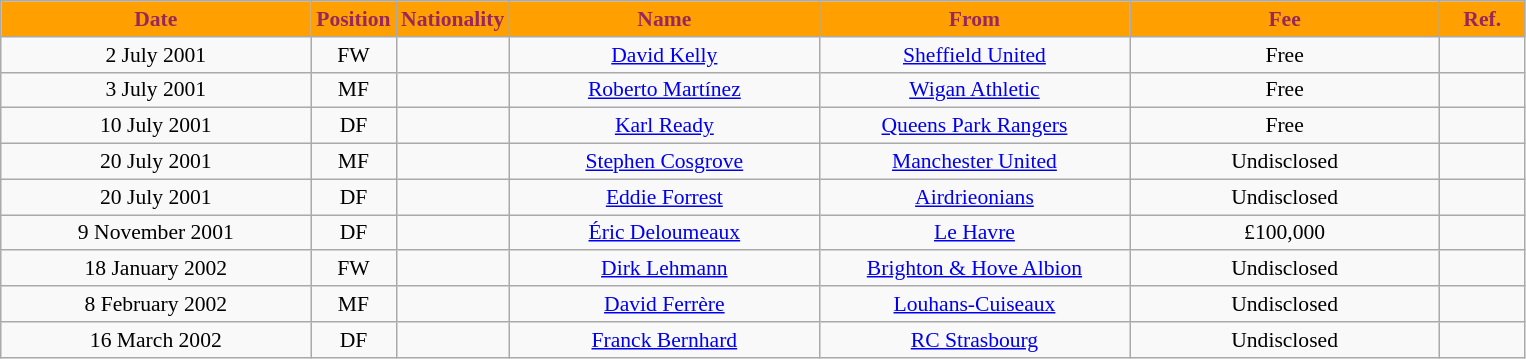<table class="wikitable"  style="text-align:center; font-size:90%; ">
<tr>
<th style="background:#ffa000; color:#98285c; width:200px;">Date</th>
<th style="background:#ffa000; color:#98285c; width:50px;">Position</th>
<th style="background:#ffa000; color:#98285c; width:50px;">Nationality</th>
<th style="background:#ffa000; color:#98285c; width:200px;">Name</th>
<th style="background:#ffa000; color:#98285c; width:200px;">From</th>
<th style="background:#ffa000; color:#98285c; width:200px;">Fee</th>
<th style="background:#ffa000; color:#98285c; width:50px;">Ref.</th>
</tr>
<tr>
<td>2 July 2001</td>
<td>FW</td>
<td></td>
<td><a href='#'>David Kelly</a></td>
<td><a href='#'>Sheffield United</a></td>
<td>Free</td>
<td></td>
</tr>
<tr>
<td>3 July 2001</td>
<td>MF</td>
<td></td>
<td><a href='#'>Roberto Martínez</a></td>
<td><a href='#'>Wigan Athletic</a></td>
<td>Free</td>
<td></td>
</tr>
<tr>
<td>10 July 2001</td>
<td>DF</td>
<td></td>
<td><a href='#'>Karl Ready</a></td>
<td><a href='#'>Queens Park Rangers</a></td>
<td>Free</td>
<td></td>
</tr>
<tr>
<td>20 July 2001</td>
<td>MF</td>
<td></td>
<td><a href='#'>Stephen Cosgrove</a></td>
<td><a href='#'>Manchester United</a></td>
<td>Undisclosed</td>
<td></td>
</tr>
<tr>
<td>20 July 2001</td>
<td>DF</td>
<td></td>
<td><a href='#'>Eddie Forrest</a></td>
<td><a href='#'>Airdrieonians</a></td>
<td>Undisclosed</td>
<td></td>
</tr>
<tr>
<td>9 November 2001</td>
<td>DF</td>
<td></td>
<td><a href='#'>Éric Deloumeaux</a></td>
<td><a href='#'>Le Havre</a></td>
<td>£100,000</td>
<td></td>
</tr>
<tr>
<td>18 January 2002</td>
<td>FW</td>
<td></td>
<td><a href='#'>Dirk Lehmann</a></td>
<td><a href='#'>Brighton & Hove Albion</a></td>
<td>Undisclosed</td>
<td></td>
</tr>
<tr>
<td>8 February 2002</td>
<td>MF</td>
<td></td>
<td><a href='#'>David Ferrère</a></td>
<td><a href='#'>Louhans-Cuiseaux</a></td>
<td>Undisclosed</td>
<td></td>
</tr>
<tr>
<td>16 March 2002</td>
<td>DF</td>
<td></td>
<td><a href='#'>Franck Bernhard</a></td>
<td><a href='#'>RC Strasbourg</a></td>
<td>Undisclosed</td>
<td></td>
</tr>
</table>
